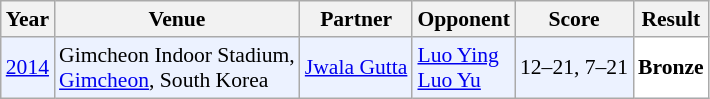<table class="sortable wikitable" style="font-size: 90%;">
<tr>
<th>Year</th>
<th>Venue</th>
<th>Partner</th>
<th>Opponent</th>
<th>Score</th>
<th>Result</th>
</tr>
<tr style="background:#ECF2FF">
<td align="center"><a href='#'>2014</a></td>
<td align="left">Gimcheon Indoor Stadium,<br><a href='#'>Gimcheon</a>, South Korea</td>
<td align="left"> <a href='#'>Jwala Gutta</a></td>
<td align="left"> <a href='#'>Luo Ying</a><br> <a href='#'>Luo Yu</a></td>
<td align="left">12–21, 7–21</td>
<td style="text-align:left; background:white"> <strong>Bronze</strong></td>
</tr>
</table>
